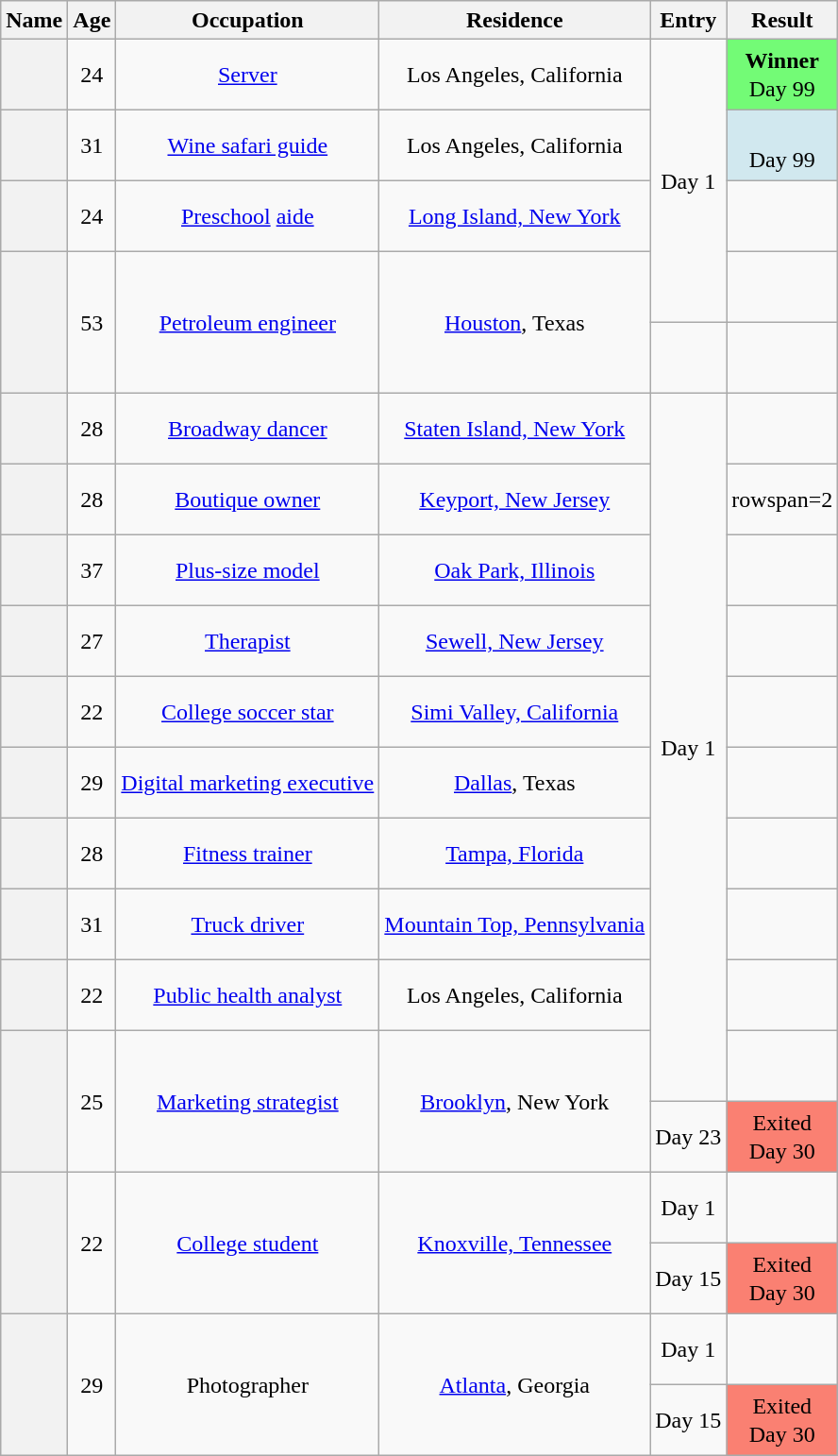<table class="wikitable sortable" style="text-align:center; line-height:20px; ">
<tr>
<th scope="col">Name</th>
<th scope="col">Age</th>
<th scope="col" class="unsortable">Occupation</th>
<th scope="col" class="unsortable">Residence</th>
<th scope="col" class="unsortable">Entry</th>
<th scope="col" class="unsortable">Result</th>
</tr>
<tr style="height:50px">
<th scope="row"></th>
<td>24</td>
<td><a href='#'>Server</a></td>
<td>Los Angeles, California</td>
<td rowspan="4">Day 1</td>
<td bgcolor="73FB76"><strong>Winner</strong><br>Day 99</td>
</tr>
<tr style="height:50px">
<th scope="row"></th>
<td>31</td>
<td><a href='#'>Wine safari guide</a></td>
<td>Los Angeles, California</td>
<td bgcolor="D1E8EF"><br>Day 99</td>
</tr>
<tr style="height:50px">
<th scope="row"></th>
<td>24</td>
<td><a href='#'>Preschool</a> <a href='#'>aide</a></td>
<td><a href='#'>Long Island, New York</a></td>
<td></td>
</tr>
<tr style="height:50px">
<th scope="row" rowspan="2"></th>
<td rowspan="2">53</td>
<td rowspan="2"><a href='#'>Petroleum engineer</a></td>
<td rowspan="2"><a href='#'>Houston</a>, Texas</td>
<td></td>
</tr>
<tr style="height:50px">
<td></td>
<td></td>
</tr>
<tr style="height:50px">
<th scope="row"></th>
<td>28</td>
<td><a href='#'>Broadway dancer</a></td>
<td><a href='#'>Staten Island, New York</a></td>
<td rowspan=10>Day 1</td>
<td></td>
</tr>
<tr style="height:50px">
<th scope="row"></th>
<td>28</td>
<td><a href='#'>Boutique owner</a></td>
<td><a href='#'>Keyport, New Jersey</a></td>
<td>rowspan=2 </td>
</tr>
<tr style="height:50px">
<th scope="row"></th>
<td>37</td>
<td><a href='#'>Plus-size model</a></td>
<td><a href='#'>Oak Park, Illinois</a></td>
</tr>
<tr style="height:50px">
<th scope="row"></th>
<td>27</td>
<td><a href='#'>Therapist</a></td>
<td><a href='#'>Sewell, New Jersey</a></td>
<td></td>
</tr>
<tr style="height:50px">
<th scope="row"></th>
<td>22</td>
<td><a href='#'>College soccer star</a></td>
<td><a href='#'>Simi Valley, California</a></td>
<td></td>
</tr>
<tr style="height:50px">
<th scope="row"></th>
<td>29</td>
<td><a href='#'>Digital marketing executive</a></td>
<td><a href='#'>Dallas</a>, Texas</td>
<td></td>
</tr>
<tr style="height:50px">
<th scope="row"></th>
<td>28</td>
<td><a href='#'>Fitness trainer</a></td>
<td><a href='#'>Tampa, Florida</a></td>
<td></td>
</tr>
<tr style="height:50px">
<th scope="row"></th>
<td>31</td>
<td><a href='#'>Truck driver</a></td>
<td><a href='#'>Mountain Top, Pennsylvania</a></td>
<td></td>
</tr>
<tr style="height:50px">
<th scope="row"></th>
<td>22</td>
<td><a href='#'>Public health analyst</a></td>
<td>Los Angeles, California</td>
<td></td>
</tr>
<tr style="height:50px">
<th rowspan="2" scope="row"></th>
<td rowspan="2">25</td>
<td rowspan="2"><a href='#'>Marketing strategist</a></td>
<td rowspan="2"><a href='#'>Brooklyn</a>, New York</td>
<td></td>
</tr>
<tr style="height:50px">
<td>Day 23</td>
<td bgcolor="salmon">Exited<br>Day 30</td>
</tr>
<tr style="height:50px">
<th rowspan="2" scope="row"></th>
<td rowspan="2">22</td>
<td rowspan="2"><a href='#'>College student</a></td>
<td rowspan="2"><a href='#'>Knoxville, Tennessee</a></td>
<td>Day 1</td>
<td></td>
</tr>
<tr style="height:50px">
<td>Day 15</td>
<td bgcolor="salmon">Exited<br>Day 30</td>
</tr>
<tr style="height:50px">
<th rowspan="2" scope="row"></th>
<td rowspan="2">29</td>
<td rowspan="2">Photographer</td>
<td rowspan="2"><a href='#'>Atlanta</a>, Georgia</td>
<td>Day 1</td>
<td></td>
</tr>
<tr style="height:50px">
<td>Day 15</td>
<td bgcolor="salmon">Exited<br>Day 30</td>
</tr>
</table>
